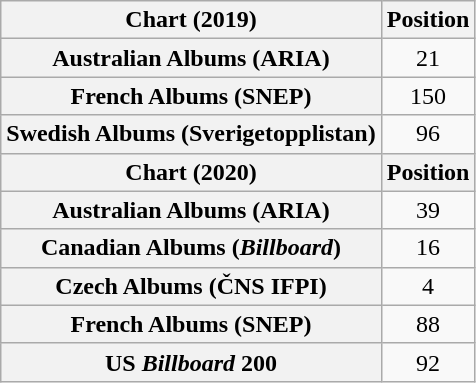<table class="wikitable sortable plainrowheaders" style="text-align:center">
<tr>
<th scope="col">Chart (2019)</th>
<th scope="col">Position</th>
</tr>
<tr>
<th scope="row">Australian Albums (ARIA)</th>
<td>21</td>
</tr>
<tr>
<th scope="row">French Albums (SNEP)</th>
<td>150</td>
</tr>
<tr>
<th scope="row">Swedish Albums (Sverigetopplistan)</th>
<td>96</td>
</tr>
<tr>
<th scope="col">Chart (2020)</th>
<th scope="col">Position</th>
</tr>
<tr>
<th scope="row">Australian Albums (ARIA)</th>
<td>39</td>
</tr>
<tr>
<th scope="row">Canadian Albums (<em>Billboard</em>)</th>
<td>16</td>
</tr>
<tr>
<th scope="row">Czech Albums (ČNS IFPI)</th>
<td>4</td>
</tr>
<tr>
<th scope="row">French Albums (SNEP)</th>
<td>88</td>
</tr>
<tr>
<th scope="row">US <em>Billboard</em> 200</th>
<td>92</td>
</tr>
</table>
